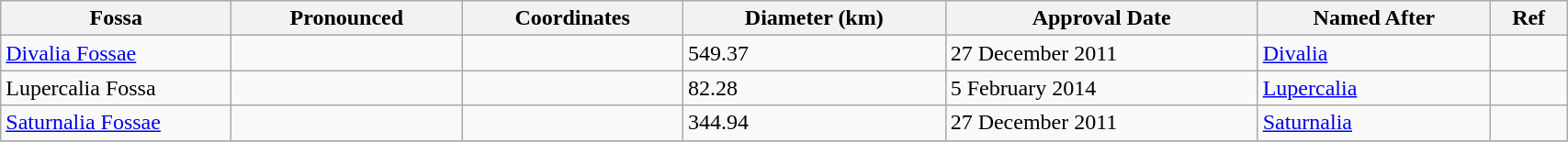<table class="wikitable" style="min-width: 90%;">
<tr>
<th style="width:10em">Fossa</th>
<th style="width:10em">Pronounced</th>
<th>Coordinates</th>
<th>Diameter (km)</th>
<th>Approval Date</th>
<th>Named After</th>
<th>Ref</th>
</tr>
<tr>
<td><a href='#'>Divalia Fossae</a></td>
<td></td>
<td></td>
<td>549.37</td>
<td>27 December 2011</td>
<td><a href='#'>Divalia</a></td>
<td></td>
</tr>
<tr>
<td>Lupercalia Fossa</td>
<td></td>
<td></td>
<td>82.28</td>
<td>5 February 2014</td>
<td><a href='#'>Lupercalia</a></td>
<td></td>
</tr>
<tr>
<td><a href='#'>Saturnalia Fossae</a></td>
<td></td>
<td></td>
<td>344.94</td>
<td>27 December 2011</td>
<td><a href='#'>Saturnalia</a></td>
<td></td>
</tr>
<tr>
</tr>
</table>
